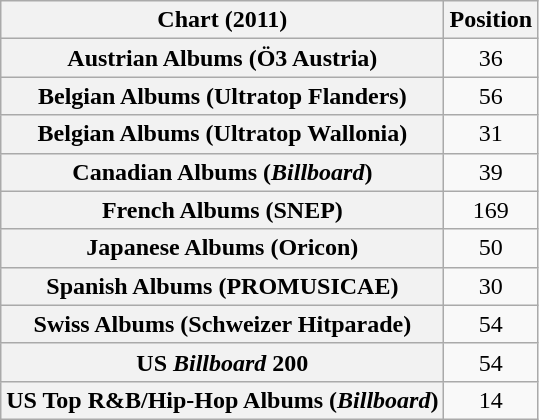<table class="wikitable sortable plainrowheaders" style="text-align:center">
<tr>
<th scope="col">Chart (2011)</th>
<th scope="col">Position</th>
</tr>
<tr>
<th scope="row">Austrian Albums (Ö3 Austria)</th>
<td>36</td>
</tr>
<tr>
<th scope="row">Belgian Albums (Ultratop Flanders)</th>
<td>56</td>
</tr>
<tr>
<th scope="row">Belgian Albums (Ultratop Wallonia)</th>
<td>31</td>
</tr>
<tr>
<th scope="row">Canadian Albums (<em>Billboard</em>)</th>
<td>39</td>
</tr>
<tr>
<th scope="row">French Albums (SNEP)</th>
<td>169</td>
</tr>
<tr>
<th scope="row">Japanese Albums (Oricon)</th>
<td>50</td>
</tr>
<tr>
<th scope="row">Spanish Albums (PROMUSICAE)</th>
<td>30</td>
</tr>
<tr>
<th scope="row">Swiss Albums (Schweizer Hitparade)</th>
<td>54</td>
</tr>
<tr>
<th scope="row">US <em>Billboard</em> 200</th>
<td>54</td>
</tr>
<tr>
<th scope="row">US Top R&B/Hip-Hop Albums (<em>Billboard</em>)</th>
<td>14</td>
</tr>
</table>
